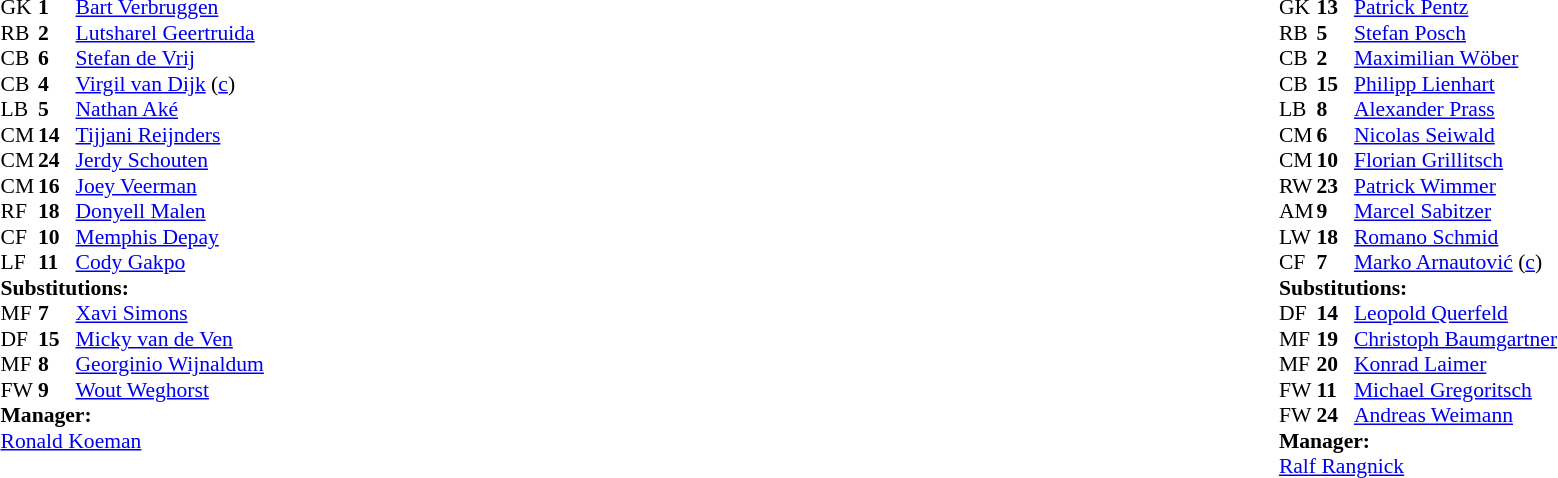<table width="100%">
<tr>
<td valign="top" width="40%"><br><table style="font-size:90%" cellspacing="0" cellpadding="0">
<tr>
<th width=25></th>
<th width=25></th>
</tr>
<tr>
<td>GK</td>
<td><strong>1</strong></td>
<td><a href='#'>Bart Verbruggen</a></td>
</tr>
<tr>
<td>RB</td>
<td><strong>2</strong></td>
<td><a href='#'>Lutsharel Geertruida</a></td>
</tr>
<tr>
<td>CB</td>
<td><strong>6</strong></td>
<td><a href='#'>Stefan de Vrij</a></td>
</tr>
<tr>
<td>CB</td>
<td><strong>4</strong></td>
<td><a href='#'>Virgil van Dijk</a> (<a href='#'>c</a>)</td>
</tr>
<tr>
<td>LB</td>
<td><strong>5</strong></td>
<td><a href='#'>Nathan Aké</a></td>
<td></td>
<td></td>
</tr>
<tr>
<td>CM</td>
<td><strong>14</strong></td>
<td><a href='#'>Tijjani Reijnders</a></td>
<td></td>
<td></td>
</tr>
<tr>
<td>CM</td>
<td><strong>24</strong></td>
<td><a href='#'>Jerdy Schouten</a></td>
</tr>
<tr>
<td>CM</td>
<td><strong>16</strong></td>
<td><a href='#'>Joey Veerman</a></td>
<td></td>
<td></td>
</tr>
<tr>
<td>RF</td>
<td><strong>18</strong></td>
<td><a href='#'>Donyell Malen</a></td>
<td></td>
<td></td>
</tr>
<tr>
<td>CF</td>
<td><strong>10</strong></td>
<td><a href='#'>Memphis Depay</a></td>
</tr>
<tr>
<td>LF</td>
<td><strong>11</strong></td>
<td><a href='#'>Cody Gakpo</a></td>
</tr>
<tr>
<td colspan="3"><strong>Substitutions:</strong></td>
</tr>
<tr>
<td>MF</td>
<td><strong>7</strong></td>
<td><a href='#'>Xavi Simons</a></td>
<td></td>
<td></td>
</tr>
<tr>
<td>DF</td>
<td><strong>15</strong></td>
<td><a href='#'>Micky van de Ven</a></td>
<td></td>
<td></td>
</tr>
<tr>
<td>MF</td>
<td><strong>8</strong></td>
<td><a href='#'>Georginio Wijnaldum</a></td>
<td></td>
<td></td>
</tr>
<tr>
<td>FW</td>
<td><strong>9</strong></td>
<td><a href='#'>Wout Weghorst</a></td>
<td></td>
<td></td>
</tr>
<tr>
<td colspan="3"><strong>Manager:</strong></td>
</tr>
<tr>
<td colspan="3"><a href='#'>Ronald Koeman</a></td>
</tr>
</table>
</td>
<td valign="top"></td>
<td valign="top" width="50%"><br><table style="font-size:90%; margin:auto" cellspacing="0" cellpadding="0">
<tr>
<th width="25"></th>
<th width="25"></th>
</tr>
<tr>
<td>GK</td>
<td><strong>13</strong></td>
<td><a href='#'>Patrick Pentz</a></td>
</tr>
<tr>
<td>RB</td>
<td><strong>5</strong></td>
<td><a href='#'>Stefan Posch</a></td>
<td></td>
</tr>
<tr>
<td>CB</td>
<td><strong>2</strong></td>
<td><a href='#'>Maximilian Wöber</a></td>
</tr>
<tr>
<td>CB</td>
<td><strong>15</strong></td>
<td><a href='#'>Philipp Lienhart</a></td>
<td></td>
<td></td>
</tr>
<tr>
<td>LB</td>
<td><strong>8</strong></td>
<td><a href='#'>Alexander Prass</a></td>
</tr>
<tr>
<td>CM</td>
<td><strong>6</strong></td>
<td><a href='#'>Nicolas Seiwald</a></td>
</tr>
<tr>
<td>CM</td>
<td><strong>10</strong></td>
<td><a href='#'>Florian Grillitsch</a></td>
<td></td>
<td></td>
</tr>
<tr>
<td>RW</td>
<td><strong>23</strong></td>
<td><a href='#'>Patrick Wimmer</a></td>
<td></td>
<td></td>
</tr>
<tr>
<td>AM</td>
<td><strong>9</strong></td>
<td><a href='#'>Marcel Sabitzer</a></td>
</tr>
<tr>
<td>LW</td>
<td><strong>18</strong></td>
<td><a href='#'>Romano Schmid</a></td>
<td></td>
<td></td>
</tr>
<tr>
<td>CF</td>
<td><strong>7</strong></td>
<td><a href='#'>Marko Arnautović</a> (<a href='#'>c</a>)</td>
<td></td>
<td></td>
</tr>
<tr>
<td colspan="3"><strong>Substitutions:</strong></td>
</tr>
<tr>
<td>DF</td>
<td><strong>14</strong></td>
<td><a href='#'>Leopold Querfeld</a></td>
<td></td>
<td></td>
</tr>
<tr>
<td>MF</td>
<td><strong>19</strong></td>
<td><a href='#'>Christoph Baumgartner</a></td>
<td></td>
<td></td>
</tr>
<tr>
<td>MF</td>
<td><strong>20</strong></td>
<td><a href='#'>Konrad Laimer</a></td>
<td></td>
<td></td>
</tr>
<tr>
<td>FW</td>
<td><strong>11</strong></td>
<td><a href='#'>Michael Gregoritsch</a></td>
<td></td>
<td></td>
</tr>
<tr>
<td>FW</td>
<td><strong>24</strong></td>
<td><a href='#'>Andreas Weimann</a></td>
<td></td>
<td></td>
</tr>
<tr>
<td colspan="3"><strong>Manager:</strong></td>
</tr>
<tr>
<td colspan="3"> <a href='#'>Ralf Rangnick</a></td>
</tr>
</table>
</td>
</tr>
</table>
